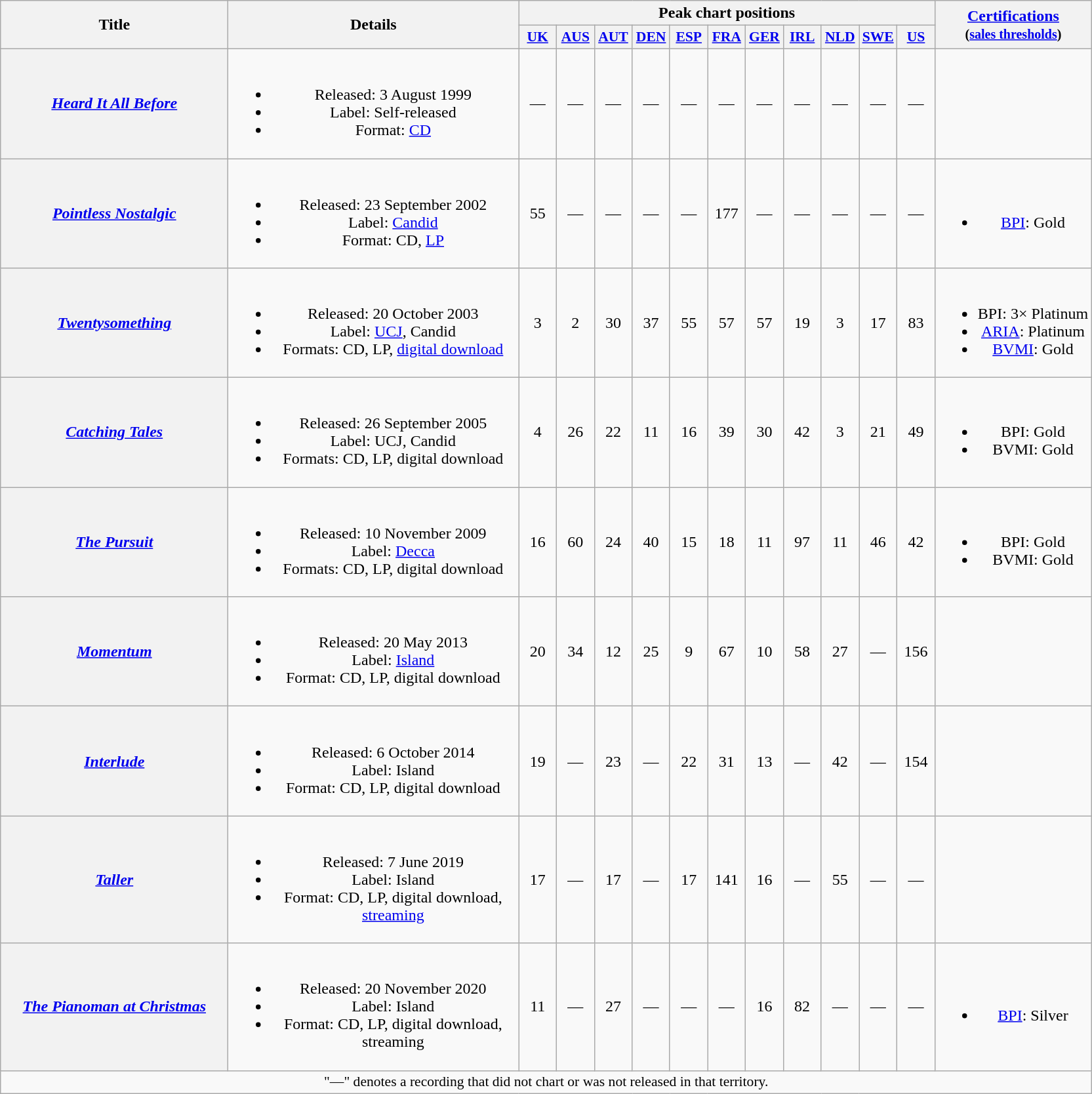<table class="wikitable plainrowheaders" style="text-align:center;" border="1">
<tr>
<th scope="col" rowspan="2" style="width:14em;">Title</th>
<th scope="col" rowspan="2" style="width:18em;">Details</th>
<th scope="col" colspan="11">Peak chart positions</th>
<th scope="col" rowspan="2"><a href='#'>Certifications</a><br><small>(<a href='#'>sales thresholds</a>)</small></th>
</tr>
<tr>
<th scope="col" style="width:2.2em;font-size:90%;"><a href='#'>UK</a><br></th>
<th scope="col" style="width:2.2em;font-size:90%;"><a href='#'>AUS</a><br></th>
<th scope="col" style="width:2.2em;font-size:90%;"><a href='#'>AUT</a><br></th>
<th scope="col" style="width:2.2em;font-size:90%;"><a href='#'>DEN</a><br></th>
<th scope="col" style="width:2.2em;font-size:90%;"><a href='#'>ESP</a><br></th>
<th scope="col" style="width:2.2em;font-size:90%;"><a href='#'>FRA</a><br></th>
<th scope="col" style="width:2.2em;font-size:90%;"><a href='#'>GER</a><br></th>
<th scope="col" style="width:2.2em;font-size:90%;"><a href='#'>IRL</a><br></th>
<th scope="col" style="width:2.2em;font-size:90%;"><a href='#'>NLD</a><br></th>
<th scope="col" style="width:2.2em;font-size:90%;"><a href='#'>SWE</a><br></th>
<th scope="col" style="width:2.2em;font-size:90%;"><a href='#'>US</a><br></th>
</tr>
<tr>
<th scope="row"><em><a href='#'>Heard It All Before</a></em><br></th>
<td><br><ul><li>Released: 3 August 1999</li><li>Label: Self-released</li><li>Format: <a href='#'>CD</a></li></ul></td>
<td>—</td>
<td>—</td>
<td>—</td>
<td>—</td>
<td>—</td>
<td>—</td>
<td>—</td>
<td>—</td>
<td>—</td>
<td>—</td>
<td>—</td>
<td></td>
</tr>
<tr>
<th scope="row"><em><a href='#'>Pointless Nostalgic</a></em></th>
<td><br><ul><li>Released: 23 September 2002</li><li>Label: <a href='#'>Candid</a></li><li>Format: CD, <a href='#'>LP</a></li></ul></td>
<td>55</td>
<td>—</td>
<td>—</td>
<td>—</td>
<td>—</td>
<td>177</td>
<td>—</td>
<td>—</td>
<td>—</td>
<td>—</td>
<td>—</td>
<td><br><ul><li><a href='#'>BPI</a>: Gold</li></ul></td>
</tr>
<tr>
<th scope="row"><em><a href='#'>Twentysomething</a></em></th>
<td><br><ul><li>Released: 20 October 2003</li><li>Label: <a href='#'>UCJ</a>, Candid</li><li>Formats: CD, LP, <a href='#'>digital download</a></li></ul></td>
<td>3</td>
<td>2</td>
<td>30</td>
<td>37</td>
<td>55</td>
<td>57</td>
<td>57</td>
<td>19</td>
<td>3</td>
<td>17</td>
<td>83</td>
<td><br><ul><li>BPI: 3× Platinum</li><li><a href='#'>ARIA</a>: Platinum</li><li><a href='#'>BVMI</a>: Gold</li></ul></td>
</tr>
<tr>
<th scope="row"><em><a href='#'>Catching Tales</a></em></th>
<td><br><ul><li>Released: 26 September 2005</li><li>Label: UCJ, Candid</li><li>Formats: CD, LP, digital download</li></ul></td>
<td>4</td>
<td>26</td>
<td>22</td>
<td>11</td>
<td>16</td>
<td>39</td>
<td>30</td>
<td>42</td>
<td>3</td>
<td>21</td>
<td>49</td>
<td><br><ul><li>BPI: Gold</li><li>BVMI: Gold</li></ul></td>
</tr>
<tr>
<th scope="row"><em><a href='#'>The Pursuit</a></em></th>
<td><br><ul><li>Released: 10 November 2009</li><li>Label: <a href='#'>Decca</a></li><li>Formats: CD, LP, digital download</li></ul></td>
<td>16</td>
<td>60</td>
<td>24</td>
<td>40</td>
<td>15</td>
<td>18</td>
<td>11</td>
<td>97</td>
<td>11</td>
<td>46</td>
<td>42</td>
<td><br><ul><li>BPI: Gold</li><li>BVMI: Gold</li></ul></td>
</tr>
<tr>
<th scope="row"><em><a href='#'>Momentum</a></em></th>
<td><br><ul><li>Released: 20 May 2013</li><li>Label: <a href='#'>Island</a></li><li>Format: CD, LP, digital download</li></ul></td>
<td>20</td>
<td>34</td>
<td>12</td>
<td>25</td>
<td>9</td>
<td>67</td>
<td>10</td>
<td>58</td>
<td>27</td>
<td>—</td>
<td>156</td>
<td></td>
</tr>
<tr>
<th scope="row"><em><a href='#'>Interlude</a></em></th>
<td><br><ul><li>Released: 6 October 2014</li><li>Label: Island</li><li>Format: CD, LP, digital download</li></ul></td>
<td>19</td>
<td>—</td>
<td>23</td>
<td>—</td>
<td>22</td>
<td>31</td>
<td>13</td>
<td>—</td>
<td>42</td>
<td>—</td>
<td>154</td>
<td></td>
</tr>
<tr>
<th scope="row"><em><a href='#'>Taller</a></em></th>
<td><br><ul><li>Released: 7 June 2019</li><li>Label: Island</li><li>Format: CD, LP, digital download, <a href='#'>streaming</a></li></ul></td>
<td>17</td>
<td>—</td>
<td>17</td>
<td>—</td>
<td>17</td>
<td>141</td>
<td>16</td>
<td>—</td>
<td>55</td>
<td>—</td>
<td>—</td>
<td></td>
</tr>
<tr>
<th scope="row"><em><a href='#'>The Pianoman at Christmas</a></em></th>
<td><br><ul><li>Released: 20 November 2020</li><li>Label: Island</li><li>Format: CD, LP, digital download, streaming</li></ul></td>
<td>11</td>
<td>—</td>
<td>27</td>
<td>—</td>
<td>—</td>
<td>—</td>
<td>16</td>
<td>82</td>
<td>—</td>
<td>—</td>
<td>—</td>
<td><br><ul><li><a href='#'>BPI</a>: Silver</li></ul></td>
</tr>
<tr>
<td colspan="14" style="font-size:90%">"—" denotes a recording that did not chart or was not released in that territory.</td>
</tr>
</table>
